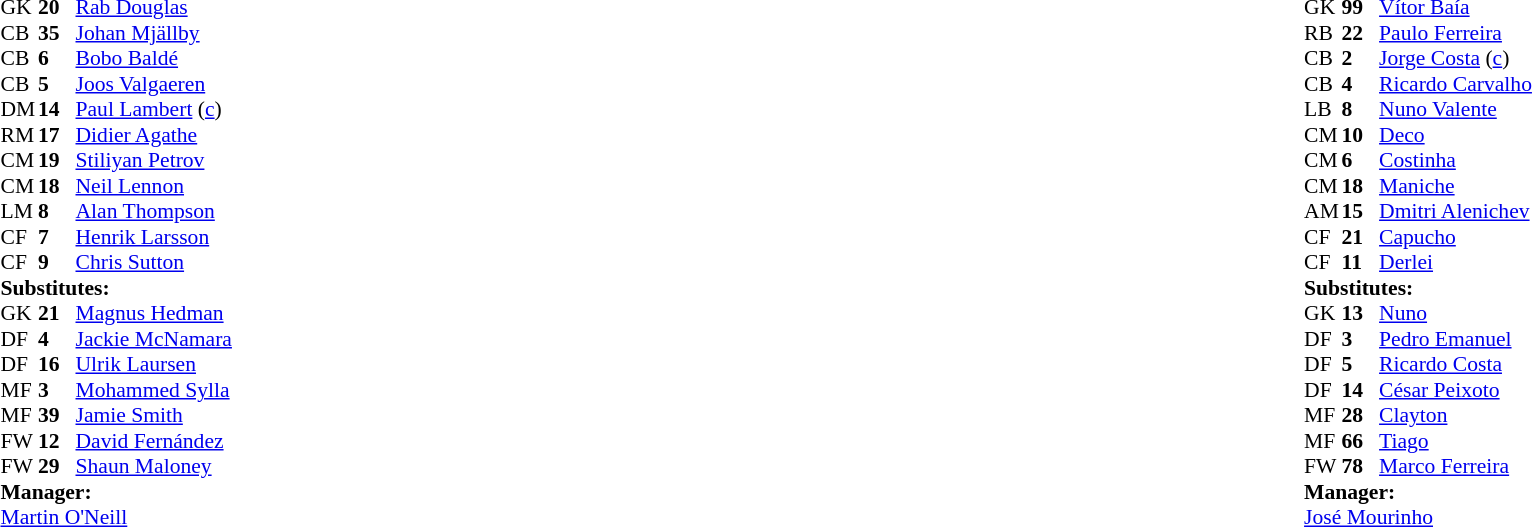<table width="100%">
<tr>
<td valign="top" width="40%"><br><table style="font-size:90%" cellspacing="0" cellpadding="0">
<tr>
<th width=25></th>
<th width=25></th>
</tr>
<tr>
<td>GK</td>
<td><strong>20</strong></td>
<td> <a href='#'>Rab Douglas</a></td>
</tr>
<tr>
<td>CB</td>
<td><strong>35</strong></td>
<td> <a href='#'>Johan Mjällby</a></td>
</tr>
<tr>
<td>CB</td>
<td><strong>6</strong></td>
<td> <a href='#'>Bobo Baldé</a></td>
<td></td>
</tr>
<tr>
<td>CB</td>
<td><strong>5</strong></td>
<td> <a href='#'>Joos Valgaeren</a></td>
<td></td>
<td></td>
</tr>
<tr>
<td>DM</td>
<td><strong>14</strong></td>
<td> <a href='#'>Paul Lambert</a> (<a href='#'>c</a>)</td>
<td></td>
<td></td>
</tr>
<tr>
<td>RM</td>
<td><strong>17</strong></td>
<td> <a href='#'>Didier Agathe</a></td>
</tr>
<tr>
<td>CM</td>
<td><strong>19</strong></td>
<td> <a href='#'>Stiliyan Petrov</a></td>
<td></td>
<td></td>
</tr>
<tr>
<td>CM</td>
<td><strong>18</strong></td>
<td> <a href='#'>Neil Lennon</a></td>
<td></td>
</tr>
<tr>
<td>LM</td>
<td><strong>8</strong></td>
<td> <a href='#'>Alan Thompson</a></td>
</tr>
<tr>
<td>CF</td>
<td><strong>7</strong></td>
<td> <a href='#'>Henrik Larsson</a></td>
</tr>
<tr>
<td>CF</td>
<td><strong>9</strong></td>
<td> <a href='#'>Chris Sutton</a></td>
</tr>
<tr>
<td colspan=3><strong>Substitutes:</strong></td>
</tr>
<tr>
<td>GK</td>
<td><strong>21</strong></td>
<td> <a href='#'>Magnus Hedman</a></td>
</tr>
<tr>
<td>DF</td>
<td><strong>4</strong></td>
<td> <a href='#'>Jackie McNamara</a></td>
<td></td>
<td></td>
</tr>
<tr>
<td>DF</td>
<td><strong>16</strong></td>
<td> <a href='#'>Ulrik Laursen</a></td>
<td></td>
<td></td>
</tr>
<tr>
<td>MF</td>
<td><strong>3</strong></td>
<td> <a href='#'>Mohammed Sylla</a></td>
</tr>
<tr>
<td>MF</td>
<td><strong>39</strong></td>
<td> <a href='#'>Jamie Smith</a></td>
</tr>
<tr>
<td>FW</td>
<td><strong>12</strong></td>
<td> <a href='#'>David Fernández</a></td>
</tr>
<tr>
<td>FW</td>
<td><strong>29</strong></td>
<td> <a href='#'>Shaun Maloney</a></td>
<td></td>
<td></td>
</tr>
<tr>
<td colspan=3><strong>Manager:</strong></td>
</tr>
<tr>
<td colspan=4> <a href='#'>Martin O'Neill</a></td>
</tr>
</table>
</td>
<td valign="top"></td>
<td valign="top" width="50%"><br><table style="font-size: 90%; margin: auto;" cellspacing="0" cellpadding="0">
<tr>
<th width=25></th>
<th width=25></th>
</tr>
<tr>
<td>GK</td>
<td><strong>99</strong></td>
<td> <a href='#'>Vítor Baía</a></td>
</tr>
<tr>
<td>RB</td>
<td><strong>22</strong></td>
<td> <a href='#'>Paulo Ferreira</a></td>
</tr>
<tr>
<td>CB</td>
<td><strong>2</strong></td>
<td> <a href='#'>Jorge Costa</a> (<a href='#'>c</a>)</td>
<td></td>
<td></td>
</tr>
<tr>
<td>CB</td>
<td><strong>4</strong></td>
<td> <a href='#'>Ricardo Carvalho</a></td>
</tr>
<tr>
<td>LB</td>
<td><strong>8</strong></td>
<td> <a href='#'>Nuno Valente</a></td>
<td></td>
</tr>
<tr>
<td>CM</td>
<td><strong>10</strong></td>
<td> <a href='#'>Deco</a></td>
</tr>
<tr>
<td>CM</td>
<td><strong>6</strong></td>
<td> <a href='#'>Costinha</a></td>
<td></td>
<td></td>
</tr>
<tr>
<td>CM</td>
<td><strong>18</strong></td>
<td> <a href='#'>Maniche</a></td>
<td></td>
</tr>
<tr>
<td>AM</td>
<td><strong>15</strong></td>
<td> <a href='#'>Dmitri Alenichev</a></td>
</tr>
<tr>
<td>CF</td>
<td><strong>21</strong></td>
<td> <a href='#'>Capucho</a></td>
<td></td>
<td></td>
</tr>
<tr>
<td>CF</td>
<td><strong>11</strong></td>
<td> <a href='#'>Derlei</a></td>
<td></td>
</tr>
<tr>
<td colspan=3><strong>Substitutes:</strong></td>
</tr>
<tr>
<td>GK</td>
<td><strong>13</strong></td>
<td> <a href='#'>Nuno</a></td>
</tr>
<tr>
<td>DF</td>
<td><strong>3</strong></td>
<td> <a href='#'>Pedro Emanuel</a></td>
<td></td>
<td></td>
</tr>
<tr>
<td>DF</td>
<td><strong>5</strong></td>
<td> <a href='#'>Ricardo Costa</a></td>
<td></td>
<td></td>
</tr>
<tr>
<td>DF</td>
<td><strong>14</strong></td>
<td> <a href='#'>César Peixoto</a></td>
</tr>
<tr>
<td>MF</td>
<td><strong>28</strong></td>
<td> <a href='#'>Clayton</a></td>
</tr>
<tr>
<td>MF</td>
<td><strong>66</strong></td>
<td> <a href='#'>Tiago</a></td>
</tr>
<tr>
<td>FW</td>
<td><strong>78</strong></td>
<td> <a href='#'>Marco Ferreira</a></td>
<td></td>
<td></td>
</tr>
<tr>
<td colspan=3><strong>Manager:</strong></td>
</tr>
<tr>
<td colspan=4> <a href='#'>José Mourinho</a></td>
</tr>
</table>
</td>
</tr>
</table>
